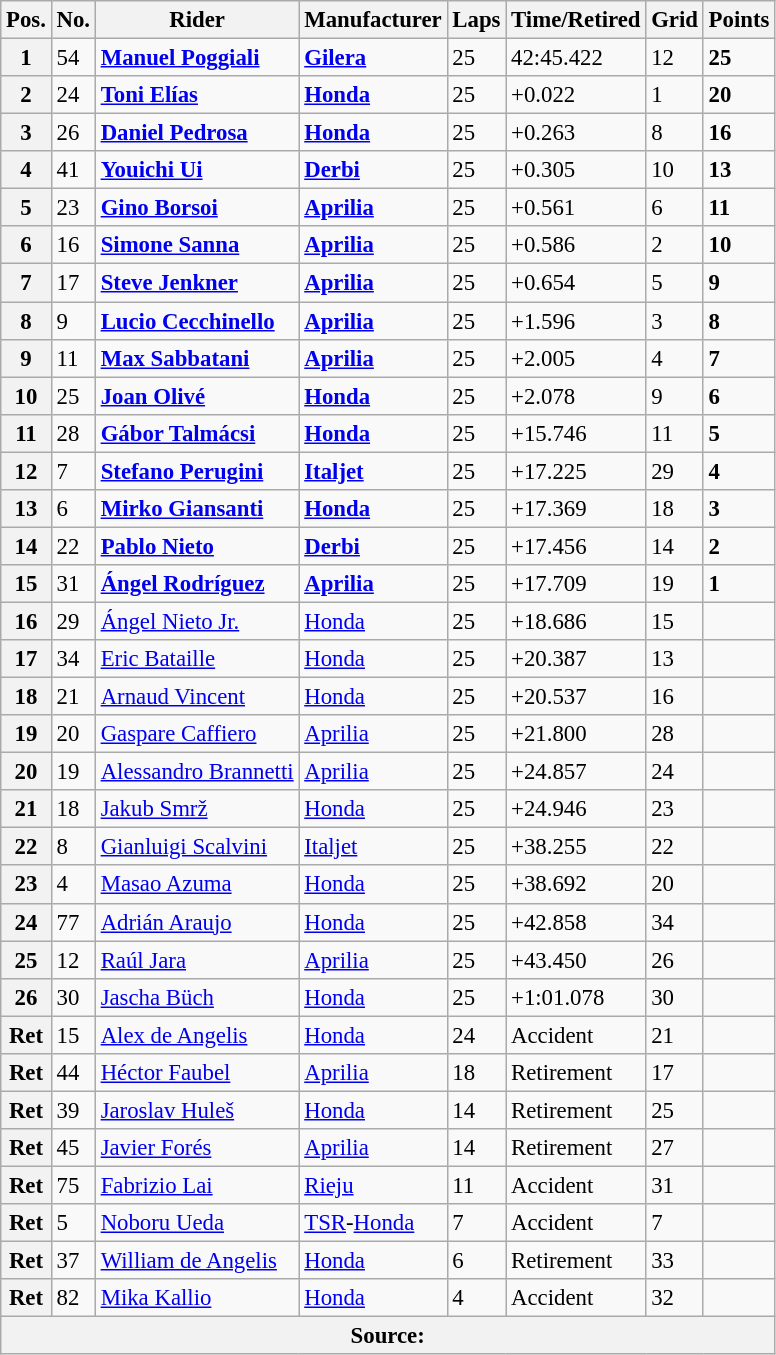<table class="wikitable" style="font-size: 95%;">
<tr>
<th>Pos.</th>
<th>No.</th>
<th>Rider</th>
<th>Manufacturer</th>
<th>Laps</th>
<th>Time/Retired</th>
<th>Grid</th>
<th>Points</th>
</tr>
<tr>
<th>1</th>
<td>54</td>
<td> <strong><a href='#'>Manuel Poggiali</a></strong></td>
<td><strong><a href='#'>Gilera</a></strong></td>
<td>25</td>
<td>42:45.422</td>
<td>12</td>
<td><strong>25</strong></td>
</tr>
<tr>
<th>2</th>
<td>24</td>
<td> <strong><a href='#'>Toni Elías</a></strong></td>
<td><strong><a href='#'>Honda</a></strong></td>
<td>25</td>
<td>+0.022</td>
<td>1</td>
<td><strong>20</strong></td>
</tr>
<tr>
<th>3</th>
<td>26</td>
<td> <strong><a href='#'>Daniel Pedrosa</a></strong></td>
<td><strong><a href='#'>Honda</a></strong></td>
<td>25</td>
<td>+0.263</td>
<td>8</td>
<td><strong>16</strong></td>
</tr>
<tr>
<th>4</th>
<td>41</td>
<td> <strong><a href='#'>Youichi Ui</a></strong></td>
<td><strong><a href='#'>Derbi</a></strong></td>
<td>25</td>
<td>+0.305</td>
<td>10</td>
<td><strong>13</strong></td>
</tr>
<tr>
<th>5</th>
<td>23</td>
<td> <strong><a href='#'>Gino Borsoi</a></strong></td>
<td><strong><a href='#'>Aprilia</a></strong></td>
<td>25</td>
<td>+0.561</td>
<td>6</td>
<td><strong>11</strong></td>
</tr>
<tr>
<th>6</th>
<td>16</td>
<td> <strong><a href='#'>Simone Sanna</a></strong></td>
<td><strong><a href='#'>Aprilia</a></strong></td>
<td>25</td>
<td>+0.586</td>
<td>2</td>
<td><strong>10</strong></td>
</tr>
<tr>
<th>7</th>
<td>17</td>
<td> <strong><a href='#'>Steve Jenkner</a></strong></td>
<td><strong><a href='#'>Aprilia</a></strong></td>
<td>25</td>
<td>+0.654</td>
<td>5</td>
<td><strong>9</strong></td>
</tr>
<tr>
<th>8</th>
<td>9</td>
<td> <strong><a href='#'>Lucio Cecchinello</a></strong></td>
<td><strong><a href='#'>Aprilia</a></strong></td>
<td>25</td>
<td>+1.596</td>
<td>3</td>
<td><strong>8</strong></td>
</tr>
<tr>
<th>9</th>
<td>11</td>
<td> <strong><a href='#'>Max Sabbatani</a></strong></td>
<td><strong><a href='#'>Aprilia</a></strong></td>
<td>25</td>
<td>+2.005</td>
<td>4</td>
<td><strong>7</strong></td>
</tr>
<tr>
<th>10</th>
<td>25</td>
<td> <strong><a href='#'>Joan Olivé</a></strong></td>
<td><strong><a href='#'>Honda</a></strong></td>
<td>25</td>
<td>+2.078</td>
<td>9</td>
<td><strong>6</strong></td>
</tr>
<tr>
<th>11</th>
<td>28</td>
<td> <strong><a href='#'>Gábor Talmácsi</a></strong></td>
<td><strong><a href='#'>Honda</a></strong></td>
<td>25</td>
<td>+15.746</td>
<td>11</td>
<td><strong>5</strong></td>
</tr>
<tr>
<th>12</th>
<td>7</td>
<td> <strong><a href='#'>Stefano Perugini</a></strong></td>
<td><strong><a href='#'>Italjet</a></strong></td>
<td>25</td>
<td>+17.225</td>
<td>29</td>
<td><strong>4</strong></td>
</tr>
<tr>
<th>13</th>
<td>6</td>
<td> <strong><a href='#'>Mirko Giansanti</a></strong></td>
<td><strong><a href='#'>Honda</a></strong></td>
<td>25</td>
<td>+17.369</td>
<td>18</td>
<td><strong>3</strong></td>
</tr>
<tr>
<th>14</th>
<td>22</td>
<td> <strong><a href='#'>Pablo Nieto</a></strong></td>
<td><strong><a href='#'>Derbi</a></strong></td>
<td>25</td>
<td>+17.456</td>
<td>14</td>
<td><strong>2</strong></td>
</tr>
<tr>
<th>15</th>
<td>31</td>
<td> <strong><a href='#'>Ángel Rodríguez</a></strong></td>
<td><strong><a href='#'>Aprilia</a></strong></td>
<td>25</td>
<td>+17.709</td>
<td>19</td>
<td><strong>1</strong></td>
</tr>
<tr>
<th>16</th>
<td>29</td>
<td> <a href='#'>Ángel Nieto Jr.</a></td>
<td><a href='#'>Honda</a></td>
<td>25</td>
<td>+18.686</td>
<td>15</td>
<td></td>
</tr>
<tr>
<th>17</th>
<td>34</td>
<td> <a href='#'>Eric Bataille</a></td>
<td><a href='#'>Honda</a></td>
<td>25</td>
<td>+20.387</td>
<td>13</td>
<td></td>
</tr>
<tr>
<th>18</th>
<td>21</td>
<td> <a href='#'>Arnaud Vincent</a></td>
<td><a href='#'>Honda</a></td>
<td>25</td>
<td>+20.537</td>
<td>16</td>
<td></td>
</tr>
<tr>
<th>19</th>
<td>20</td>
<td> <a href='#'>Gaspare Caffiero</a></td>
<td><a href='#'>Aprilia</a></td>
<td>25</td>
<td>+21.800</td>
<td>28</td>
<td></td>
</tr>
<tr>
<th>20</th>
<td>19</td>
<td> <a href='#'>Alessandro Brannetti</a></td>
<td><a href='#'>Aprilia</a></td>
<td>25</td>
<td>+24.857</td>
<td>24</td>
<td></td>
</tr>
<tr>
<th>21</th>
<td>18</td>
<td> <a href='#'>Jakub Smrž</a></td>
<td><a href='#'>Honda</a></td>
<td>25</td>
<td>+24.946</td>
<td>23</td>
<td></td>
</tr>
<tr>
<th>22</th>
<td>8</td>
<td> <a href='#'>Gianluigi Scalvini</a></td>
<td><a href='#'>Italjet</a></td>
<td>25</td>
<td>+38.255</td>
<td>22</td>
<td></td>
</tr>
<tr>
<th>23</th>
<td>4</td>
<td> <a href='#'>Masao Azuma</a></td>
<td><a href='#'>Honda</a></td>
<td>25</td>
<td>+38.692</td>
<td>20</td>
<td></td>
</tr>
<tr>
<th>24</th>
<td>77</td>
<td> <a href='#'>Adrián Araujo</a></td>
<td><a href='#'>Honda</a></td>
<td>25</td>
<td>+42.858</td>
<td>34</td>
<td></td>
</tr>
<tr>
<th>25</th>
<td>12</td>
<td> <a href='#'>Raúl Jara</a></td>
<td><a href='#'>Aprilia</a></td>
<td>25</td>
<td>+43.450</td>
<td>26</td>
<td></td>
</tr>
<tr>
<th>26</th>
<td>30</td>
<td> <a href='#'>Jascha Büch</a></td>
<td><a href='#'>Honda</a></td>
<td>25</td>
<td>+1:01.078</td>
<td>30</td>
<td></td>
</tr>
<tr>
<th>Ret</th>
<td>15</td>
<td> <a href='#'>Alex de Angelis</a></td>
<td><a href='#'>Honda</a></td>
<td>24</td>
<td>Accident</td>
<td>21</td>
<td></td>
</tr>
<tr>
<th>Ret</th>
<td>44</td>
<td> <a href='#'>Héctor Faubel</a></td>
<td><a href='#'>Aprilia</a></td>
<td>18</td>
<td>Retirement</td>
<td>17</td>
<td></td>
</tr>
<tr>
<th>Ret</th>
<td>39</td>
<td> <a href='#'>Jaroslav Huleš</a></td>
<td><a href='#'>Honda</a></td>
<td>14</td>
<td>Retirement</td>
<td>25</td>
<td></td>
</tr>
<tr>
<th>Ret</th>
<td>45</td>
<td> <a href='#'>Javier Forés</a></td>
<td><a href='#'>Aprilia</a></td>
<td>14</td>
<td>Retirement</td>
<td>27</td>
<td></td>
</tr>
<tr>
<th>Ret</th>
<td>75</td>
<td> <a href='#'>Fabrizio Lai</a></td>
<td><a href='#'>Rieju</a></td>
<td>11</td>
<td>Accident</td>
<td>31</td>
<td></td>
</tr>
<tr>
<th>Ret</th>
<td>5</td>
<td> <a href='#'>Noboru Ueda</a></td>
<td><a href='#'>TSR</a>-<a href='#'>Honda</a></td>
<td>7</td>
<td>Accident</td>
<td>7</td>
<td></td>
</tr>
<tr>
<th>Ret</th>
<td>37</td>
<td> <a href='#'>William de Angelis</a></td>
<td><a href='#'>Honda</a></td>
<td>6</td>
<td>Retirement</td>
<td>33</td>
<td></td>
</tr>
<tr>
<th>Ret</th>
<td>82</td>
<td> <a href='#'>Mika Kallio</a></td>
<td><a href='#'>Honda</a></td>
<td>4</td>
<td>Accident</td>
<td>32</td>
<td></td>
</tr>
<tr>
<th colspan=8>Source: </th>
</tr>
</table>
